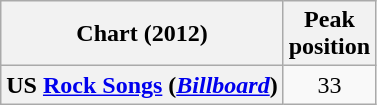<table class="wikitable plainrowheaders" style="text-align:center">
<tr>
<th>Chart (2012)</th>
<th>Peak<br>position</th>
</tr>
<tr>
<th scope="row">US <a href='#'>Rock Songs</a> (<em><a href='#'>Billboard</a></em>)</th>
<td>33</td>
</tr>
</table>
